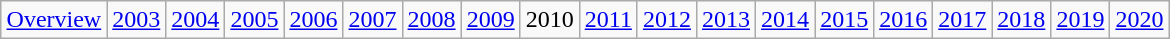<table class="wikitable" style="margin: 1em auto;">
<tr --->
<td><a href='#'>Overview</a></td>
<td><a href='#'>2003</a></td>
<td><a href='#'>2004</a></td>
<td><a href='#'>2005</a></td>
<td><a href='#'>2006</a></td>
<td><a href='#'>2007</a></td>
<td><a href='#'>2008</a></td>
<td><a href='#'>2009</a></td>
<td>2010</td>
<td><a href='#'>2011</a></td>
<td><a href='#'>2012</a></td>
<td><a href='#'>2013</a></td>
<td><a href='#'>2014</a></td>
<td><a href='#'>2015</a></td>
<td><a href='#'>2016</a></td>
<td><a href='#'>2017</a></td>
<td><a href='#'>2018</a></td>
<td><a href='#'>2019</a></td>
<td><a href='#'>2020</a></td>
</tr>
</table>
